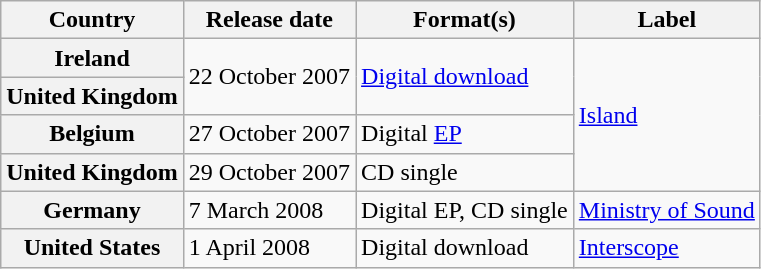<table class="wikitable plainrowheaders">
<tr>
<th scope="col">Country</th>
<th scope="col">Release date</th>
<th scope="col">Format(s)</th>
<th scope="col">Label</th>
</tr>
<tr>
<th scope="row">Ireland</th>
<td rowspan="2">22 October 2007</td>
<td rowspan="2"><a href='#'>Digital download</a></td>
<td rowspan="4"><a href='#'>Island</a></td>
</tr>
<tr>
<th scope="row">United Kingdom</th>
</tr>
<tr>
<th scope="row">Belgium</th>
<td>27 October 2007</td>
<td>Digital <a href='#'>EP</a></td>
</tr>
<tr>
<th scope="row">United Kingdom</th>
<td>29 October 2007</td>
<td>CD single</td>
</tr>
<tr>
<th scope="row">Germany</th>
<td>7 March 2008</td>
<td>Digital EP, CD single</td>
<td><a href='#'>Ministry of Sound</a></td>
</tr>
<tr>
<th scope="row">United States</th>
<td>1 April 2008</td>
<td>Digital download</td>
<td><a href='#'>Interscope</a></td>
</tr>
</table>
